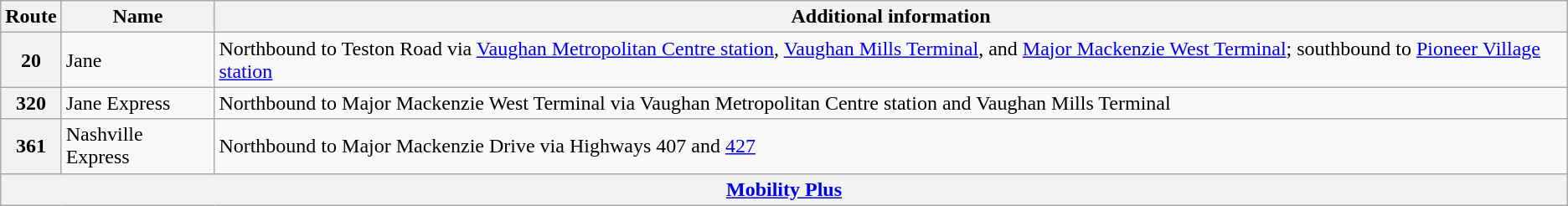<table class="wikitable">
<tr>
<th>Route</th>
<th>Name</th>
<th>Additional information</th>
</tr>
<tr>
<th>20</th>
<td>Jane</td>
<td>Northbound to Teston Road via <a href='#'>Vaughan Metropolitan Centre station</a>, <a href='#'>Vaughan Mills Terminal</a>, and <a href='#'>Major Mackenzie West Terminal</a>; southbound to <a href='#'>Pioneer Village station</a></td>
</tr>
<tr>
<th>320</th>
<td>Jane Express</td>
<td>Northbound to Major Mackenzie West Terminal via Vaughan Metropolitan Centre station and Vaughan Mills Terminal</td>
</tr>
<tr>
<th>361</th>
<td>Nashville Express</td>
<td>Northbound to Major Mackenzie Drive via Highways 407 and <a href='#'>427</a><br></td>
</tr>
<tr>
<th colspan="3"><a href='#'>Mobility Plus</a></th>
</tr>
</table>
